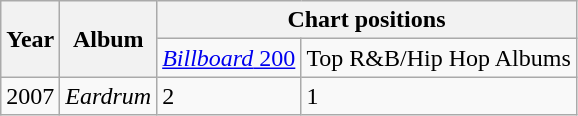<table class="wikitable">
<tr>
<th rowspan="2">Year</th>
<th rowspan="2">Album</th>
<th colspan="2">Chart positions</th>
</tr>
<tr>
<td><a href='#'><em>Billboard</em> 200</a></td>
<td>Top R&B/Hip Hop Albums</td>
</tr>
<tr>
<td>2007</td>
<td><em>Eardrum</em></td>
<td>2</td>
<td>1</td>
</tr>
</table>
